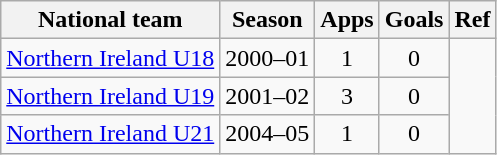<table class="wikitable" style="text-align:center">
<tr>
<th>National team</th>
<th>Season</th>
<th>Apps</th>
<th>Goals</th>
<th>Ref</th>
</tr>
<tr>
<td><a href='#'>Northern Ireland U18</a></td>
<td>2000–01</td>
<td>1</td>
<td>0</td>
<td rowspan="3"></td>
</tr>
<tr>
<td><a href='#'>Northern Ireland U19</a></td>
<td>2001–02</td>
<td>3</td>
<td>0</td>
</tr>
<tr>
<td><a href='#'>Northern Ireland U21</a></td>
<td>2004–05</td>
<td>1</td>
<td>0</td>
</tr>
</table>
